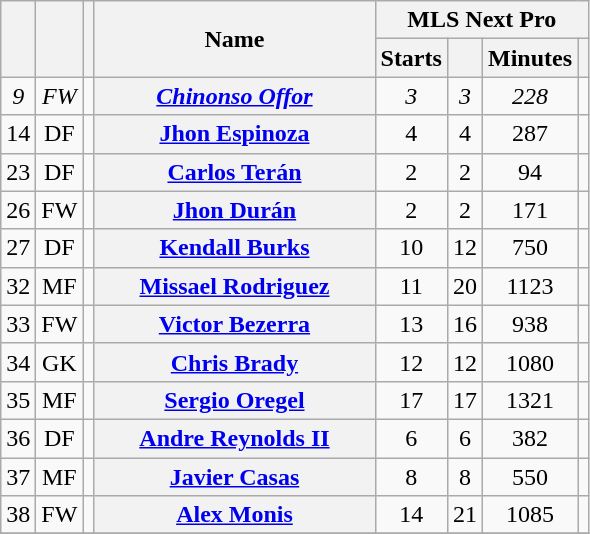<table class="wikitable sortable" style="text-align:center">
<tr>
<th rowspan="2"></th>
<th rowspan="2"></th>
<th rowspan="2"></th>
<th rowspan="2" style="width:180px;">Name</th>
<th colspan="4" style="width:87px;">MLS Next Pro</th>
</tr>
<tr>
<th>Starts</th>
<th></th>
<th>Minutes</th>
<th></th>
</tr>
<tr>
<td><em>9</em></td>
<td><em>FW</em></td>
<td></td>
<th><em><a href='#'>Chinonso Offor</a></em><br></th>
<td><em>3</em></td>
<td><em>3</em></td>
<td><em>228</em></td>
</tr>
<tr>
<td>14</td>
<td>DF</td>
<td></td>
<th><a href='#'>Jhon Espinoza</a><br></th>
<td>4</td>
<td>4</td>
<td>287</td>
<td></td>
</tr>
<tr>
<td>23</td>
<td>DF</td>
<td></td>
<th><a href='#'>Carlos Terán</a><br></th>
<td>2</td>
<td>2</td>
<td>94</td>
<td></td>
</tr>
<tr>
<td>26</td>
<td>FW</td>
<td></td>
<th><a href='#'>Jhon Durán</a><br></th>
<td>2</td>
<td>2</td>
<td>171</td>
<td></td>
</tr>
<tr>
<td>27</td>
<td>DF</td>
<td></td>
<th><a href='#'>Kendall Burks</a><br></th>
<td>10</td>
<td>12</td>
<td>750</td>
<td></td>
</tr>
<tr>
<td>32</td>
<td>MF</td>
<td></td>
<th><a href='#'>Missael Rodriguez</a><br></th>
<td>11</td>
<td>20</td>
<td>1123</td>
<td></td>
</tr>
<tr>
<td>33</td>
<td>FW</td>
<td></td>
<th><a href='#'>Victor Bezerra</a><br></th>
<td>13</td>
<td>16</td>
<td>938</td>
<td></td>
</tr>
<tr>
<td>34</td>
<td>GK</td>
<td></td>
<th><a href='#'>Chris Brady</a><br></th>
<td>12</td>
<td>12</td>
<td>1080</td>
<td></td>
</tr>
<tr>
<td>35</td>
<td>MF</td>
<td></td>
<th><a href='#'>Sergio Oregel</a><br></th>
<td>17</td>
<td>17</td>
<td>1321</td>
<td></td>
</tr>
<tr>
<td>36</td>
<td>DF</td>
<td></td>
<th><a href='#'>Andre Reynolds II</a><br></th>
<td>6</td>
<td>6</td>
<td>382</td>
<td></td>
</tr>
<tr>
<td>37</td>
<td>MF</td>
<td></td>
<th><a href='#'>Javier Casas</a><br></th>
<td>8</td>
<td>8</td>
<td>550</td>
<td></td>
</tr>
<tr>
<td>38</td>
<td>FW</td>
<td></td>
<th><a href='#'>Alex Monis</a><br></th>
<td>14</td>
<td>21</td>
<td>1085</td>
<td></td>
</tr>
<tr>
</tr>
</table>
